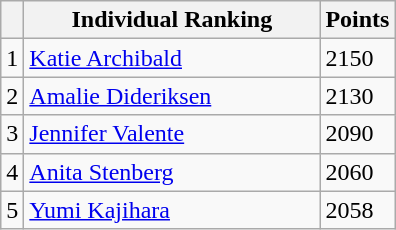<table class="wikitable col3right">
<tr>
<th></th>
<th style="width:190px; white-space:nowrap;">Individual Ranking</th>
<th style="width:20px;">Points</th>
</tr>
<tr>
<td>1</td>
<td> <a href='#'>Katie Archibald</a></td>
<td>2150</td>
</tr>
<tr>
<td>2</td>
<td> <a href='#'>Amalie Dideriksen</a></td>
<td>2130</td>
</tr>
<tr>
<td>3</td>
<td> <a href='#'>Jennifer Valente</a></td>
<td>2090</td>
</tr>
<tr>
<td>4</td>
<td> <a href='#'>Anita Stenberg</a></td>
<td>2060</td>
</tr>
<tr>
<td>5</td>
<td> <a href='#'>Yumi Kajihara</a></td>
<td>2058</td>
</tr>
</table>
